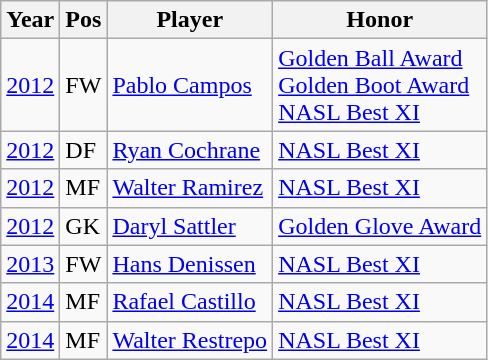<table class="wikitable">
<tr>
<th>Year</th>
<th>Pos</th>
<th>Player</th>
<th>Honor</th>
</tr>
<tr>
<td><a href='#'>2012</a></td>
<td>FW</td>
<td><a href='#'>Pablo Campos</a></td>
<td><a href='#'>Golden Ball Award</a> <br> <a href='#'>Golden Boot Award</a> <br> <a href='#'>NASL Best XI</a></td>
</tr>
<tr>
<td><a href='#'>2012</a></td>
<td>DF</td>
<td><a href='#'>Ryan Cochrane</a></td>
<td><a href='#'>NASL Best XI</a></td>
</tr>
<tr>
<td><a href='#'>2012</a></td>
<td>MF</td>
<td><a href='#'>Walter Ramirez</a></td>
<td><a href='#'>NASL Best XI</a></td>
</tr>
<tr>
<td><a href='#'>2012</a></td>
<td>GK</td>
<td><a href='#'>Daryl Sattler</a></td>
<td><a href='#'>Golden Glove Award</a></td>
</tr>
<tr>
<td><a href='#'>2013</a></td>
<td>FW</td>
<td><a href='#'>Hans Denissen</a></td>
<td><a href='#'>NASL Best XI</a></td>
</tr>
<tr>
<td><a href='#'>2014</a></td>
<td>MF</td>
<td><a href='#'>Rafael Castillo</a></td>
<td><a href='#'>NASL Best XI</a></td>
</tr>
<tr>
<td><a href='#'>2014</a></td>
<td>MF</td>
<td><a href='#'>Walter Restrepo</a></td>
<td><a href='#'>NASL Best XI</a></td>
</tr>
</table>
